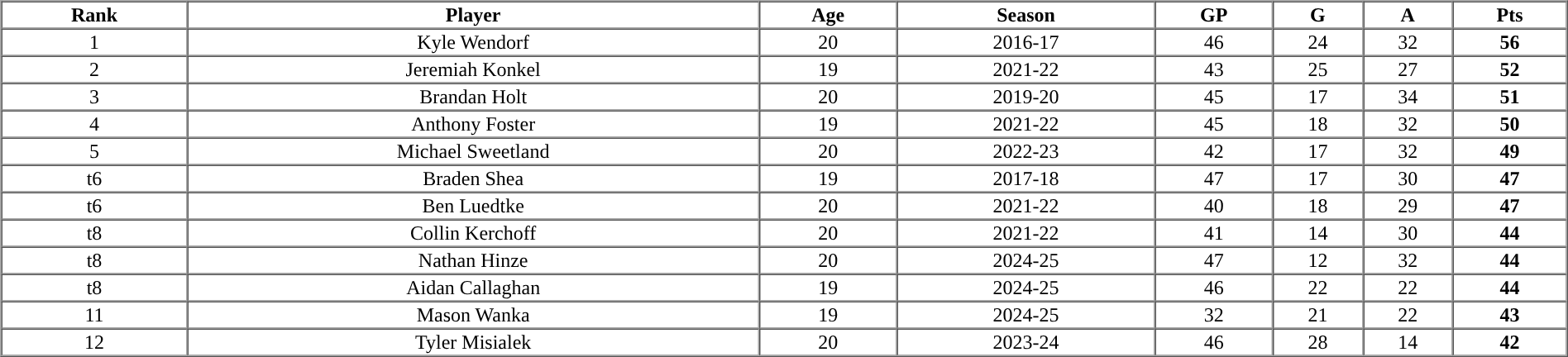<table cellpadding="1" border="1" cellspacing="0" width="100%">
<tr>
<th>Rank</th>
<th>Player</th>
<th>Age</th>
<th>Season</th>
<th>GP</th>
<th>G</th>
<th>A</th>
<th>Pts</th>
</tr>
<tr>
</tr>
<tr align="center">
<td>1</td>
<td>Kyle Wendorf</td>
<td>20</td>
<td>2016-17</td>
<td>46</td>
<td>24</td>
<td>32</td>
<td><strong>56</strong></td>
</tr>
<tr align="center">
<td>2</td>
<td>Jeremiah Konkel</td>
<td>19</td>
<td>2021-22</td>
<td>43</td>
<td>25</td>
<td>27</td>
<td><strong>52</strong></td>
</tr>
<tr align="center">
<td>3</td>
<td>Brandan Holt</td>
<td>20</td>
<td>2019-20</td>
<td>45</td>
<td>17</td>
<td>34</td>
<td><strong>51</strong></td>
</tr>
<tr align="center">
<td>4</td>
<td>Anthony Foster</td>
<td>19</td>
<td>2021-22</td>
<td>45</td>
<td>18</td>
<td>32</td>
<td><strong>50</strong></td>
</tr>
<tr align="center">
<td>5</td>
<td>Michael Sweetland</td>
<td>20</td>
<td>2022-23</td>
<td>42</td>
<td>17</td>
<td>32</td>
<td><strong>49</strong></td>
</tr>
<tr align="center">
<td>t6</td>
<td>Braden Shea</td>
<td>19</td>
<td>2017-18</td>
<td>47</td>
<td>17</td>
<td>30</td>
<td><strong>47</strong></td>
</tr>
<tr align="center">
<td>t6</td>
<td>Ben Luedtke</td>
<td>20</td>
<td>2021-22</td>
<td>40</td>
<td>18</td>
<td>29</td>
<td><strong>47</strong></td>
</tr>
<tr align="center">
<td>t8</td>
<td>Collin Kerchoff</td>
<td>20</td>
<td>2021-22</td>
<td>41</td>
<td>14</td>
<td>30</td>
<td><strong>44</strong></td>
</tr>
<tr align="center">
<td>t8</td>
<td>Nathan Hinze</td>
<td>20</td>
<td>2024-25</td>
<td>47</td>
<td>12</td>
<td>32</td>
<td><strong>44</strong></td>
</tr>
<tr align="center">
<td>t8</td>
<td>Aidan Callaghan</td>
<td>19</td>
<td>2024-25</td>
<td>46</td>
<td>22</td>
<td>22</td>
<td><strong>44</strong></td>
</tr>
<tr align="center">
<td>11</td>
<td>Mason Wanka</td>
<td>19</td>
<td>2024-25</td>
<td>32</td>
<td>21</td>
<td>22</td>
<td><strong>43</strong></td>
</tr>
<tr align="center">
<td>12</td>
<td>Tyler Misialek</td>
<td>20</td>
<td>2023-24</td>
<td>46</td>
<td>28</td>
<td>14</td>
<td><strong>42</strong></td>
</tr>
</table>
